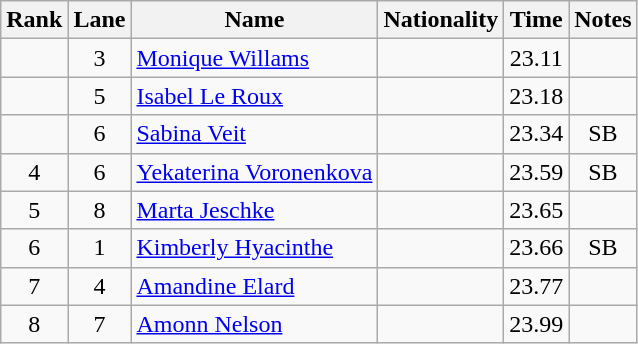<table class="wikitable sortable" style="text-align:center">
<tr>
<th>Rank</th>
<th>Lane</th>
<th>Name</th>
<th>Nationality</th>
<th>Time</th>
<th>Notes</th>
</tr>
<tr>
<td></td>
<td>3</td>
<td align=left><a href='#'>Monique Willams</a></td>
<td align=left></td>
<td>23.11</td>
<td></td>
</tr>
<tr>
<td></td>
<td>5</td>
<td align=left><a href='#'>Isabel Le Roux</a></td>
<td align=left></td>
<td>23.18</td>
<td></td>
</tr>
<tr>
<td></td>
<td>6</td>
<td align=left><a href='#'>Sabina Veit</a></td>
<td align=left></td>
<td>23.34</td>
<td>SB</td>
</tr>
<tr>
<td>4</td>
<td>6</td>
<td align=left><a href='#'>Yekaterina Voronenkova</a></td>
<td align=left></td>
<td>23.59</td>
<td>SB</td>
</tr>
<tr>
<td>5</td>
<td>8</td>
<td align=left><a href='#'>Marta Jeschke</a></td>
<td align=left></td>
<td>23.65</td>
<td></td>
</tr>
<tr>
<td>6</td>
<td>1</td>
<td align=left><a href='#'>Kimberly Hyacinthe</a></td>
<td align=left></td>
<td>23.66</td>
<td>SB</td>
</tr>
<tr>
<td>7</td>
<td>4</td>
<td align=left><a href='#'>Amandine Elard</a></td>
<td align=left></td>
<td>23.77</td>
<td></td>
</tr>
<tr>
<td>8</td>
<td>7</td>
<td align=left><a href='#'>Amonn Nelson</a></td>
<td align=left></td>
<td>23.99</td>
<td></td>
</tr>
</table>
